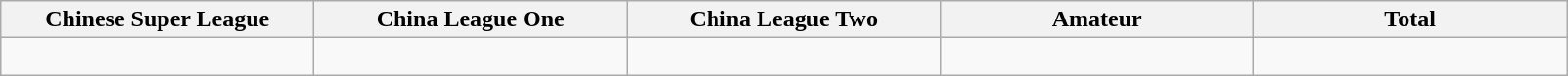<table class="wikitable">
<tr>
<th width="15%">Chinese Super League</th>
<th width="15%">China League One</th>
<th width="15%">China League Two<br></th>
<th width="15%">Amateur</th>
<th width="15%">Total</th>
</tr>
<tr>
<td></td>
<td></td>
<td><br></td>
<td></td>
<td></td>
</tr>
</table>
